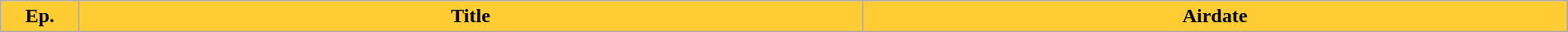<table class="wikitable" width="100%">
<tr>
<th style="background:#fc3" width="5%">Ep.</th>
<th style="background:#fc3" width="50%">Title</th>
<th style="background:#fc3" width="45%">Airdate<br>
</th>
</tr>
</table>
